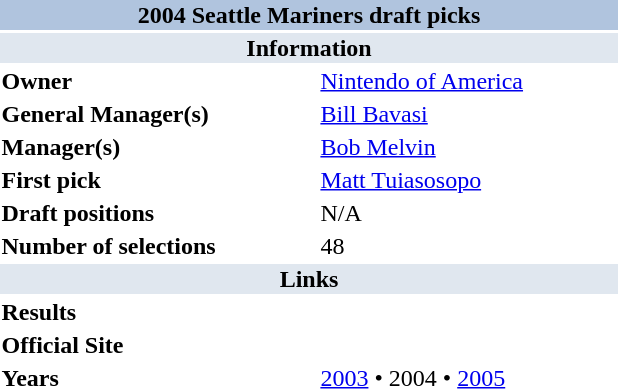<table class="toccolours" style="float: right; clear: right; margin: 0 0 1em 1em; width: 26em;">
<tr style="text-align:center;">
<th colspan="2" style="text-align: center; background-color: LightSteelBlue;">2004 Seattle Mariners draft picks</th>
</tr>
<tr>
<th style="background: #E0E7EF;" colspan="2">Information</th>
</tr>
<tr>
<td><strong>Owner</strong></td>
<td><a href='#'>Nintendo of America</a></td>
</tr>
<tr>
<td style="vertical-align: top;"><strong>General Manager(s)</strong></td>
<td><a href='#'>Bill Bavasi</a></td>
</tr>
<tr>
<td style="vertical-align: top;"><strong>Manager(s)</strong></td>
<td><a href='#'>Bob Melvin</a></td>
</tr>
<tr>
<td style="vertical-align: top;"><strong>First pick</strong></td>
<td><a href='#'>Matt Tuiasosopo</a></td>
</tr>
<tr>
<td style="vertical-align: top;"><strong>Draft positions</strong></td>
<td>N/A</td>
</tr>
<tr>
<td style="vertical-align: middle;"><strong>Number of selections</strong></td>
<td>48</td>
</tr>
<tr>
<th style="background: #E0E7EF;" colspan="2">Links</th>
</tr>
<tr>
<td style="vertical-align: top;"><strong>Results</strong></td>
<td></td>
</tr>
<tr>
<td style="vertical-align: top;"><strong>Official Site</strong></td>
<td> </td>
</tr>
<tr>
<td style="vertical-align: top;"><strong>Years</strong></td>
<td><a href='#'>2003</a> • 2004 • <a href='#'>2005</a></td>
</tr>
</table>
